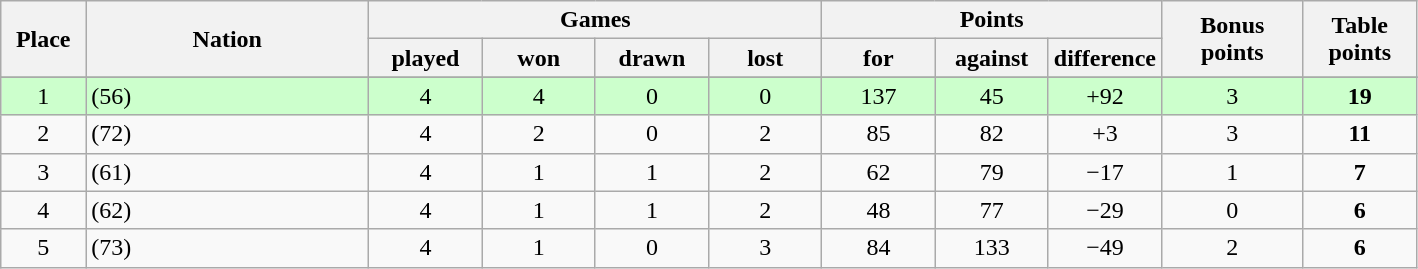<table class="wikitable">
<tr>
<th rowspan=2 width="6%">Place</th>
<th rowspan=2 width="20%">Nation</th>
<th colspan=4 width="40%">Games</th>
<th colspan=3 width="24%">Points</th>
<th rowspan=2 width="10%">Bonus<br>points</th>
<th rowspan=2 width="10%">Table<br>points</th>
</tr>
<tr>
<th width="8%">played</th>
<th width="8%">won</th>
<th width="8%">drawn</th>
<th width="8%">lost</th>
<th width="8%">for</th>
<th width="8%">against</th>
<th width="8%">difference</th>
</tr>
<tr>
</tr>
<tr align=center bgcolor="#ccffcc">
<td>1</td>
<td align=left> (56)</td>
<td>4</td>
<td>4</td>
<td>0</td>
<td>0</td>
<td>137</td>
<td>45</td>
<td>+92</td>
<td>3</td>
<td><strong>19</strong></td>
</tr>
<tr align=center>
<td>2</td>
<td align=left> (72)</td>
<td>4</td>
<td>2</td>
<td>0</td>
<td>2</td>
<td>85</td>
<td>82</td>
<td>+3</td>
<td>3</td>
<td><strong>11</strong></td>
</tr>
<tr align=center>
<td>3</td>
<td align=left> (61)</td>
<td>4</td>
<td>1</td>
<td>1</td>
<td>2</td>
<td>62</td>
<td>79</td>
<td>−17</td>
<td>1</td>
<td><strong>7</strong></td>
</tr>
<tr align=center>
<td>4</td>
<td align=left> (62)</td>
<td>4</td>
<td>1</td>
<td>1</td>
<td>2</td>
<td>48</td>
<td>77</td>
<td>−29</td>
<td>0</td>
<td><strong>6</strong></td>
</tr>
<tr align=center>
<td>5</td>
<td align=left> (73)</td>
<td>4</td>
<td>1</td>
<td>0</td>
<td>3</td>
<td>84</td>
<td>133</td>
<td>−49</td>
<td>2</td>
<td><strong>6</strong></td>
</tr>
</table>
